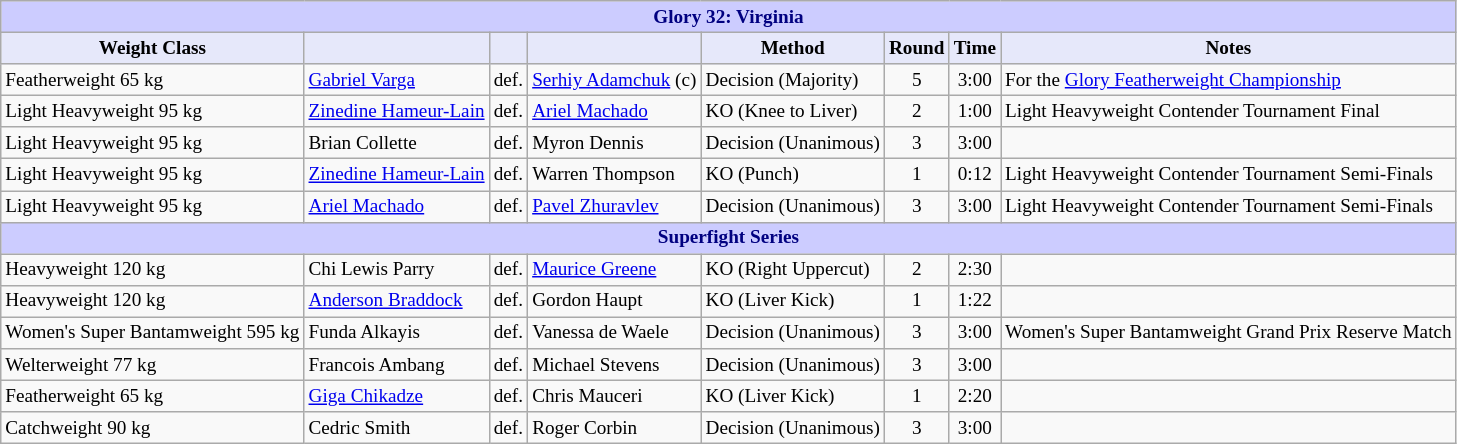<table class="wikitable" style="font-size: 80%;">
<tr>
<th colspan="8" style="background-color: #ccf; color: #000080; text-align: center;"><strong>Glory 32: Virginia</strong></th>
</tr>
<tr>
<th colspan="1" style="background-color: #E6E8FA; color: #000000; text-align: center;">Weight Class</th>
<th colspan="1" style="background-color: #E6E8FA; color: #000000; text-align: center;"></th>
<th colspan="1" style="background-color: #E6E8FA; color: #000000; text-align: center;"></th>
<th colspan="1" style="background-color: #E6E8FA; color: #000000; text-align: center;"></th>
<th colspan="1" style="background-color: #E6E8FA; color: #000000; text-align: center;">Method</th>
<th colspan="1" style="background-color: #E6E8FA; color: #000000; text-align: center;">Round</th>
<th colspan="1" style="background-color: #E6E8FA; color: #000000; text-align: center;">Time</th>
<th colspan="1" style="background-color: #E6E8FA; color: #000000; text-align: center;">Notes</th>
</tr>
<tr>
<td>Featherweight 65 kg</td>
<td> <a href='#'>Gabriel Varga</a></td>
<td align=center>def.</td>
<td> <a href='#'>Serhiy Adamchuk</a> (c)</td>
<td>Decision (Majority)</td>
<td align=center>5</td>
<td align=center>3:00</td>
<td>For the <a href='#'>Glory Featherweight Championship</a></td>
</tr>
<tr>
<td>Light Heavyweight 95 kg</td>
<td> <a href='#'>Zinedine Hameur-Lain</a></td>
<td align=center>def.</td>
<td> <a href='#'>Ariel Machado</a></td>
<td>KO (Knee to Liver)</td>
<td align=center>2</td>
<td align=center>1:00</td>
<td>Light Heavyweight Contender Tournament Final</td>
</tr>
<tr>
<td>Light Heavyweight 95 kg</td>
<td> Brian Collette</td>
<td align=center>def.</td>
<td> Myron Dennis</td>
<td>Decision (Unanimous)</td>
<td align=center>3</td>
<td align=center>3:00</td>
<td></td>
</tr>
<tr>
<td>Light Heavyweight 95 kg</td>
<td> <a href='#'>Zinedine Hameur-Lain</a></td>
<td align=center>def.</td>
<td> Warren Thompson</td>
<td>KO (Punch)</td>
<td align=center>1</td>
<td align=center>0:12</td>
<td>Light Heavyweight Contender Tournament Semi-Finals</td>
</tr>
<tr>
<td>Light Heavyweight 95 kg</td>
<td> <a href='#'>Ariel Machado</a></td>
<td align=center>def.</td>
<td> <a href='#'>Pavel Zhuravlev</a></td>
<td>Decision (Unanimous)</td>
<td align=center>3</td>
<td align=center>3:00</td>
<td>Light Heavyweight Contender Tournament Semi-Finals</td>
</tr>
<tr>
<th colspan="8" style="background-color: #ccf; color: #000080; text-align: center;"><strong>Superfight Series</strong></th>
</tr>
<tr>
<td>Heavyweight 120 kg</td>
<td> Chi Lewis Parry</td>
<td align=center>def.</td>
<td> <a href='#'>Maurice Greene</a></td>
<td>KO (Right Uppercut)</td>
<td align=center>2</td>
<td align=center>2:30</td>
<td></td>
</tr>
<tr>
<td>Heavyweight 120 kg</td>
<td> <a href='#'>Anderson Braddock</a></td>
<td align=center>def.</td>
<td> Gordon Haupt</td>
<td>KO (Liver Kick)</td>
<td align=center>1</td>
<td align=center>1:22</td>
<td></td>
</tr>
<tr>
<td>Women's Super Bantamweight 595 kg</td>
<td> Funda Alkayis</td>
<td align=center>def.</td>
<td> Vanessa de Waele</td>
<td>Decision (Unanimous)</td>
<td align=center>3</td>
<td align=center>3:00</td>
<td>Women's Super Bantamweight Grand Prix Reserve Match</td>
</tr>
<tr>
<td>Welterweight 77 kg</td>
<td> Francois Ambang</td>
<td align=center>def.</td>
<td> Michael Stevens</td>
<td>Decision (Unanimous)</td>
<td align=center>3</td>
<td align=center>3:00</td>
<td></td>
</tr>
<tr>
<td>Featherweight 65 kg</td>
<td> <a href='#'>Giga Chikadze</a></td>
<td align=center>def.</td>
<td> Chris Mauceri</td>
<td>KO (Liver Kick)</td>
<td align=center>1</td>
<td align=center>2:20</td>
<td></td>
</tr>
<tr>
<td>Catchweight 90 kg</td>
<td> Cedric Smith</td>
<td align=center>def.</td>
<td> Roger Corbin</td>
<td>Decision (Unanimous)</td>
<td align=center>3</td>
<td align=center>3:00</td>
<td></td>
</tr>
</table>
